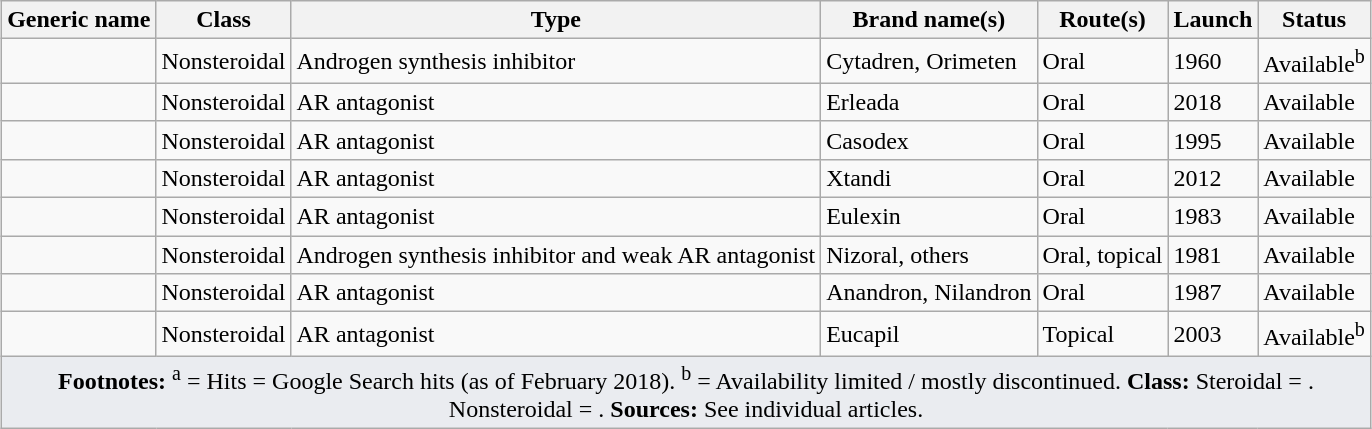<table class="wikitable sortable" style="margin-left: auto; margin-right: auto; border: none;">
<tr>
<th>Generic name</th>
<th>Class</th>
<th>Type</th>
<th>Brand name(s)</th>
<th>Route(s)</th>
<th>Launch</th>
<th>Status</th>
</tr>
<tr>
<td></td>
<td>Nonsteroidal</td>
<td>Androgen synthesis inhibitor</td>
<td>Cytadren, Orimeten</td>
<td>Oral</td>
<td>1960</td>
<td>Available<sup>b</sup></td>
</tr>
<tr>
<td></td>
<td>Nonsteroidal</td>
<td>AR antagonist</td>
<td>Erleada</td>
<td>Oral</td>
<td>2018</td>
<td>Available</td>
</tr>
<tr>
<td></td>
<td>Nonsteroidal</td>
<td>AR antagonist</td>
<td>Casodex</td>
<td>Oral</td>
<td>1995</td>
<td>Available</td>
</tr>
<tr>
<td></td>
<td>Nonsteroidal</td>
<td>AR antagonist</td>
<td>Xtandi</td>
<td>Oral</td>
<td>2012</td>
<td>Available</td>
</tr>
<tr>
<td></td>
<td>Nonsteroidal</td>
<td>AR antagonist</td>
<td>Eulexin</td>
<td>Oral</td>
<td>1983</td>
<td>Available</td>
</tr>
<tr>
<td></td>
<td>Nonsteroidal</td>
<td>Androgen synthesis inhibitor and weak AR antagonist</td>
<td>Nizoral, others</td>
<td>Oral, topical</td>
<td>1981</td>
<td>Available</td>
</tr>
<tr>
<td></td>
<td>Nonsteroidal</td>
<td>AR antagonist</td>
<td>Anandron, Nilandron</td>
<td>Oral</td>
<td>1987</td>
<td>Available</td>
</tr>
<tr>
<td></td>
<td>Nonsteroidal</td>
<td>AR antagonist</td>
<td>Eucapil</td>
<td>Topical</td>
<td>2003</td>
<td>Available<sup>b</sup></td>
</tr>
<tr class="sortbottom">
<td colspan="7" style="width: 1px; background-color:#eaecf0; text-align: center;"><strong>Footnotes:</strong> <sup>a</sup> = Hits = Google Search hits (as of February 2018). <sup>b</sup> = Availability limited / mostly discontinued. <strong>Class:</strong> Steroidal = . Nonsteroidal = . <strong>Sources:</strong> See individual articles.</td>
</tr>
</table>
